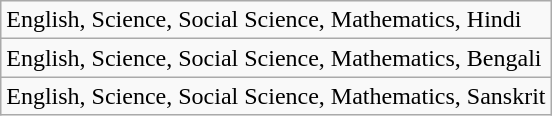<table class="wikitable">
<tr>
<td>English, Science, Social Science, Mathematics, Hindi</td>
</tr>
<tr>
<td>English, Science, Social Science, Mathematics, Bengali</td>
</tr>
<tr>
<td>English, Science, Social Science, Mathematics, Sanskrit</td>
</tr>
</table>
